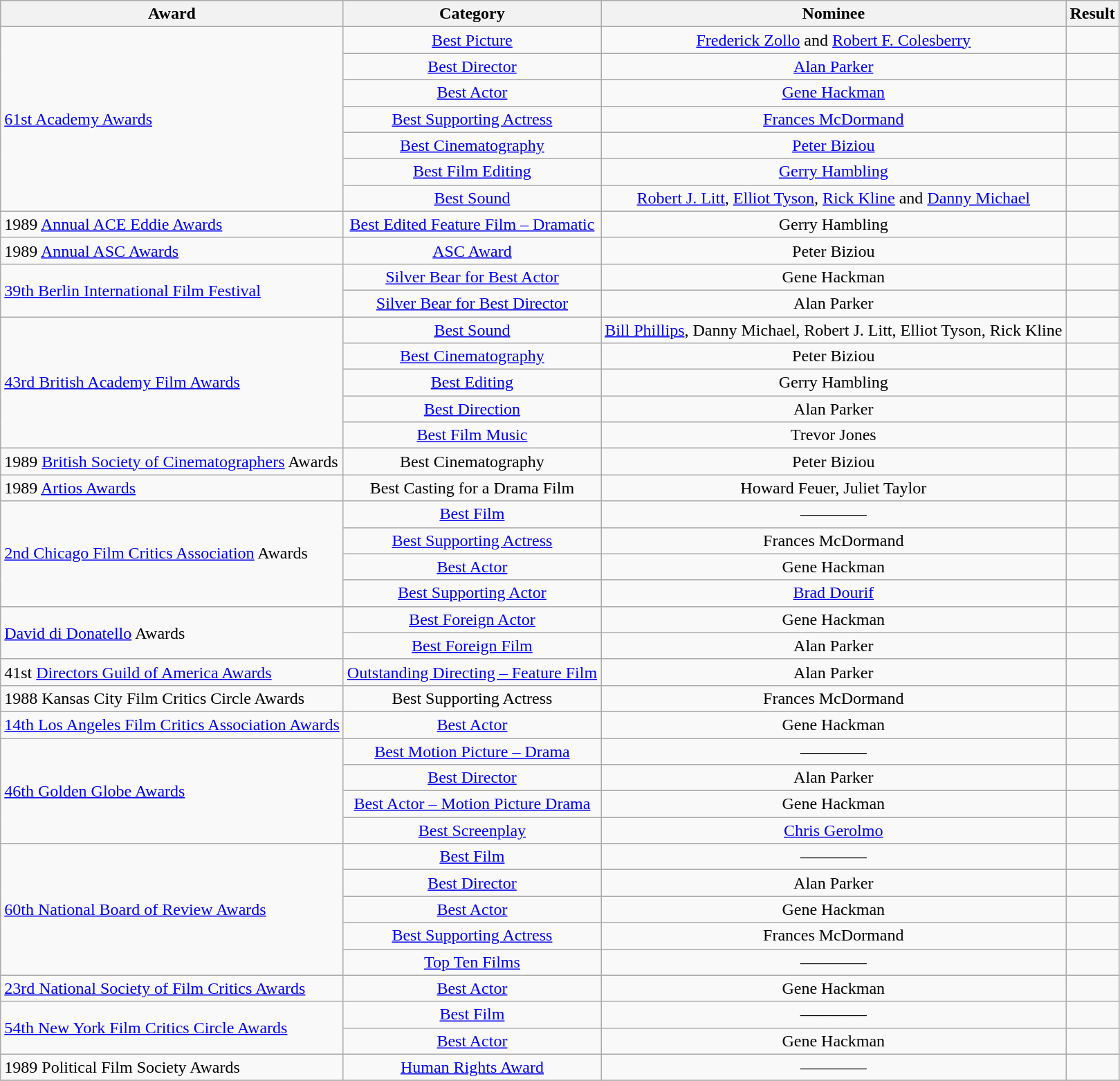<table class="wikitable">
<tr>
<th>Award</th>
<th>Category</th>
<th>Nominee</th>
<th>Result</th>
</tr>
<tr>
<td rowspan=7><a href='#'>61st Academy Awards</a></td>
<td align="center"><a href='#'>Best Picture</a></td>
<td align="center"><a href='#'>Frederick Zollo</a> and <a href='#'>Robert F. Colesberry</a></td>
<td></td>
</tr>
<tr>
<td align="center"><a href='#'>Best Director</a></td>
<td align="center"><a href='#'>Alan Parker</a></td>
<td></td>
</tr>
<tr>
<td align="center"><a href='#'>Best Actor</a></td>
<td align="center"><a href='#'>Gene Hackman</a></td>
<td></td>
</tr>
<tr>
<td align="center"><a href='#'>Best Supporting Actress</a></td>
<td align="center"><a href='#'>Frances McDormand</a></td>
<td></td>
</tr>
<tr>
<td align="center"><a href='#'>Best Cinematography</a></td>
<td align="center"><a href='#'>Peter Biziou</a></td>
<td></td>
</tr>
<tr>
<td align="center"><a href='#'>Best Film Editing</a></td>
<td align="center"><a href='#'>Gerry Hambling</a></td>
<td></td>
</tr>
<tr>
<td align="center"><a href='#'>Best Sound</a></td>
<td align="center"><a href='#'>Robert J. Litt</a>, <a href='#'>Elliot Tyson</a>, <a href='#'>Rick Kline</a> and <a href='#'>Danny Michael</a></td>
<td></td>
</tr>
<tr>
<td>1989 <a href='#'>Annual ACE Eddie Awards</a></td>
<td align="center"><a href='#'>Best Edited Feature Film – Dramatic</a></td>
<td align="center">Gerry Hambling</td>
<td></td>
</tr>
<tr>
<td>1989 <a href='#'>Annual ASC Awards</a></td>
<td align="center"><a href='#'>ASC Award</a></td>
<td align="center">Peter Biziou</td>
<td></td>
</tr>
<tr>
<td rowspan=2><a href='#'>39th Berlin International Film Festival</a></td>
<td align="center"><a href='#'>Silver Bear for Best Actor</a></td>
<td align="center">Gene Hackman</td>
<td></td>
</tr>
<tr>
<td align="center"><a href='#'>Silver Bear for Best Director</a></td>
<td align="center">Alan Parker</td>
<td></td>
</tr>
<tr>
<td rowspan=5><a href='#'>43rd British Academy Film Awards</a></td>
<td align="center"><a href='#'>Best Sound</a></td>
<td><a href='#'>Bill Phillips</a>, Danny Michael, Robert J. Litt, Elliot Tyson, Rick Kline</td>
<td></td>
</tr>
<tr>
<td align="center"><a href='#'>Best Cinematography</a></td>
<td align="center">Peter Biziou</td>
<td></td>
</tr>
<tr>
<td align="center"><a href='#'>Best Editing</a></td>
<td align="center">Gerry Hambling</td>
<td></td>
</tr>
<tr>
<td align="center"><a href='#'>Best Direction</a></td>
<td align="center">Alan Parker</td>
<td></td>
</tr>
<tr>
<td align="center"><a href='#'>Best Film Music</a></td>
<td align="center">Trevor Jones</td>
<td></td>
</tr>
<tr>
<td>1989 <a href='#'>British Society of Cinematographers</a> Awards</td>
<td align="center">Best Cinematography</td>
<td align="center">Peter Biziou</td>
<td></td>
</tr>
<tr>
<td>1989 <a href='#'>Artios Awards</a></td>
<td align="center">Best Casting for a Drama Film</td>
<td align="center">Howard Feuer, Juliet Taylor</td>
<td></td>
</tr>
<tr>
<td rowspan=4><a href='#'>2nd Chicago Film Critics Association</a> Awards</td>
<td align="center"><a href='#'>Best Film</a></td>
<td align="center">————</td>
<td></td>
</tr>
<tr>
<td align="center"><a href='#'>Best Supporting Actress</a></td>
<td align="center">Frances McDormand</td>
<td></td>
</tr>
<tr>
<td align="center"><a href='#'>Best Actor</a></td>
<td align="center">Gene Hackman</td>
<td></td>
</tr>
<tr>
<td align="center"><a href='#'>Best Supporting Actor</a></td>
<td align="center"><a href='#'>Brad Dourif</a></td>
<td></td>
</tr>
<tr>
<td rowspan=2><a href='#'>David di Donatello</a> Awards</td>
<td align="center"><a href='#'>Best Foreign Actor</a></td>
<td align="center">Gene Hackman</td>
<td></td>
</tr>
<tr>
<td align="center"><a href='#'>Best Foreign Film</a></td>
<td align="center">Alan Parker</td>
<td></td>
</tr>
<tr>
<td>41st <a href='#'>Directors Guild of America Awards</a></td>
<td align="center"><a href='#'>Outstanding Directing – Feature Film</a></td>
<td align="center">Alan Parker</td>
<td></td>
</tr>
<tr>
<td>1988 Kansas City Film Critics Circle Awards</td>
<td align="center">Best Supporting Actress</td>
<td align="center">Frances McDormand</td>
<td></td>
</tr>
<tr>
<td><a href='#'>14th Los Angeles Film Critics Association Awards</a></td>
<td align="center"><a href='#'>Best Actor</a></td>
<td align="center">Gene Hackman</td>
<td></td>
</tr>
<tr>
<td rowspan=4><a href='#'>46th Golden Globe Awards</a></td>
<td align="center"><a href='#'>Best Motion Picture – Drama</a></td>
<td align="center">————</td>
<td></td>
</tr>
<tr>
<td align="center"><a href='#'>Best Director</a></td>
<td align="center">Alan Parker</td>
<td></td>
</tr>
<tr>
<td align="center"><a href='#'>Best Actor – Motion Picture Drama</a></td>
<td align="center">Gene Hackman</td>
<td></td>
</tr>
<tr>
<td align="center"><a href='#'>Best Screenplay</a></td>
<td align="center"><a href='#'>Chris Gerolmo</a></td>
<td></td>
</tr>
<tr>
<td rowspan=5><a href='#'>60th National Board of Review Awards</a></td>
<td align="center"><a href='#'>Best Film</a></td>
<td align="center">————</td>
<td></td>
</tr>
<tr>
<td align="center"><a href='#'>Best Director</a></td>
<td align="center">Alan Parker</td>
<td></td>
</tr>
<tr>
<td align="center"><a href='#'>Best Actor</a></td>
<td align="center">Gene Hackman</td>
<td></td>
</tr>
<tr>
<td align="center"><a href='#'>Best Supporting Actress</a></td>
<td align="center">Frances McDormand</td>
<td></td>
</tr>
<tr>
<td align="center"><a href='#'>Top Ten Films</a></td>
<td align="center">————</td>
<td></td>
</tr>
<tr>
<td><a href='#'>23rd National Society of Film Critics Awards</a></td>
<td align="center"><a href='#'>Best Actor</a></td>
<td align="center">Gene Hackman</td>
<td></td>
</tr>
<tr>
<td rowspan=2><a href='#'>54th New York Film Critics Circle Awards</a></td>
<td align="center"><a href='#'>Best Film</a></td>
<td align="center">————</td>
<td></td>
</tr>
<tr>
<td align="center"><a href='#'>Best Actor</a></td>
<td align="center">Gene Hackman</td>
<td></td>
</tr>
<tr>
<td>1989 Political Film Society Awards</td>
<td align="center"><a href='#'>Human Rights Award</a></td>
<td align="center">————</td>
<td></td>
</tr>
<tr>
</tr>
</table>
